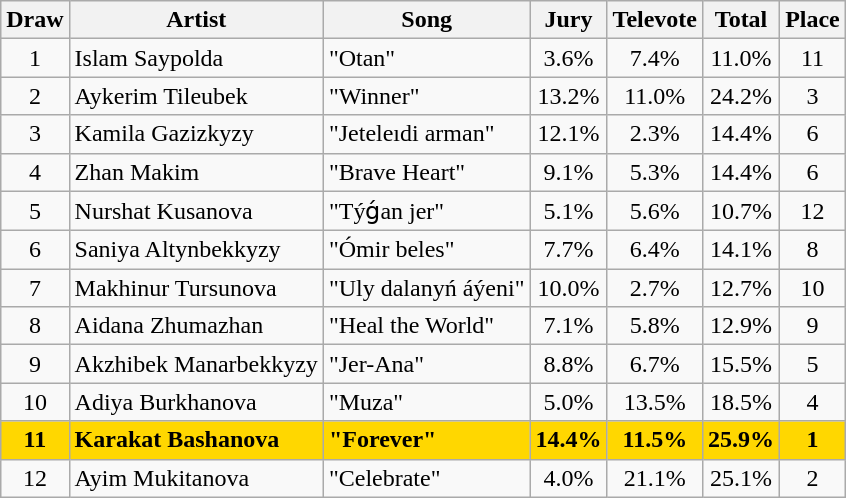<table class="sortable wikitable" style="margin: 1em auto 1em auto; text-align:center">
<tr>
<th>Draw</th>
<th>Artist</th>
<th>Song</th>
<th>Jury</th>
<th>Televote</th>
<th>Total</th>
<th>Place</th>
</tr>
<tr>
<td>1</td>
<td align="left">Islam Saypolda</td>
<td align="left">"Otan" </td>
<td>3.6%</td>
<td>7.4%</td>
<td>11.0%</td>
<td>11</td>
</tr>
<tr>
<td>2</td>
<td align="left">Aykerim Tileubek</td>
<td align="left">"Winner"</td>
<td>13.2%</td>
<td>11.0%</td>
<td>24.2%</td>
<td>3</td>
</tr>
<tr>
<td>3</td>
<td align="left">Kamila Gazizkyzy</td>
<td align="left">"Jeteleıdi arman" </td>
<td>12.1%</td>
<td>2.3%</td>
<td>14.4%</td>
<td>6</td>
</tr>
<tr>
<td>4</td>
<td align="left">Zhan Makim</td>
<td align="left">"Brave Heart"</td>
<td>9.1%</td>
<td>5.3%</td>
<td>14.4%</td>
<td>6</td>
</tr>
<tr>
<td>5</td>
<td align="left">Nurshat Kusanova</td>
<td align="left">"Týǵan jer" </td>
<td>5.1%</td>
<td>5.6%</td>
<td>10.7%</td>
<td>12</td>
</tr>
<tr>
<td>6</td>
<td align="left">Saniya Altynbekkyzy</td>
<td align="left">"Ómir beles" </td>
<td>7.7%</td>
<td>6.4%</td>
<td>14.1%</td>
<td>8</td>
</tr>
<tr>
<td>7</td>
<td align="left">Makhinur Tursunova</td>
<td align="left">"Uly dalanyń áýeni" </td>
<td>10.0%</td>
<td>2.7%</td>
<td>12.7%</td>
<td>10</td>
</tr>
<tr>
<td>8</td>
<td align="left">Aidana Zhumazhan</td>
<td align="left">"Heal the World"</td>
<td>7.1%</td>
<td>5.8%</td>
<td>12.9%</td>
<td>9</td>
</tr>
<tr>
<td>9</td>
<td align="left">Akzhibek Manarbekkyzy</td>
<td align="left">"Jer-Ana" </td>
<td>8.8%</td>
<td>6.7%</td>
<td>15.5%</td>
<td>5</td>
</tr>
<tr>
<td>10</td>
<td align="left">Adiya Burkhanova</td>
<td align="left">"Muza" </td>
<td>5.0%</td>
<td>13.5%</td>
<td>18.5%</td>
<td>4</td>
</tr>
<tr style="font-weight:bold; background:gold;">
<td>11</td>
<td align="left">Karakat Bashanova</td>
<td align="left">"Forever"</td>
<td>14.4%</td>
<td>11.5%</td>
<td>25.9%</td>
<td>1</td>
</tr>
<tr>
<td>12</td>
<td align="left">Ayim Mukitanova</td>
<td align="left">"Celebrate"</td>
<td>4.0%</td>
<td>21.1%</td>
<td>25.1%</td>
<td>2</td>
</tr>
</table>
